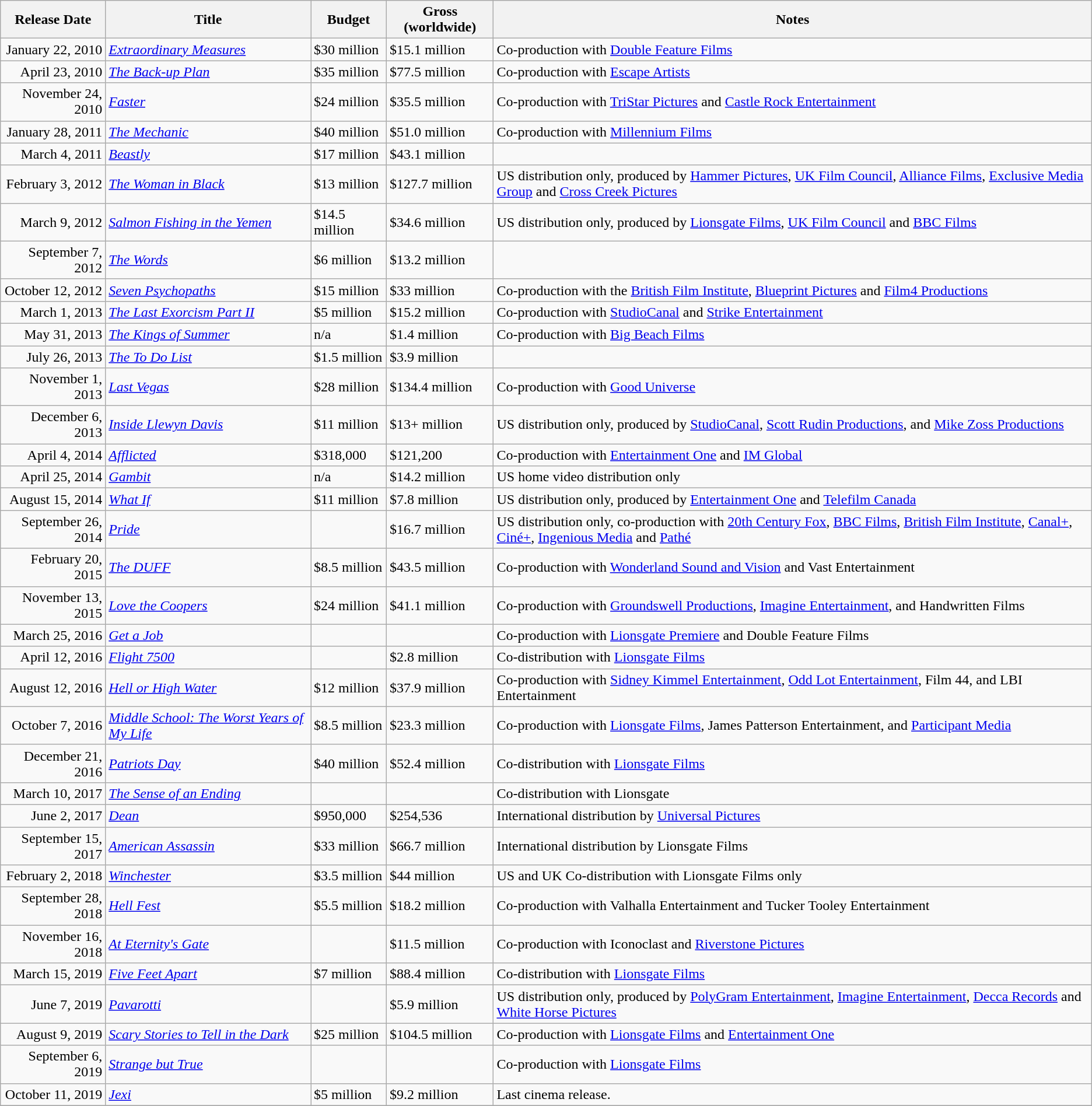<table class="wikitable sortable">
<tr>
<th>Release Date</th>
<th>Title</th>
<th>Budget</th>
<th>Gross (worldwide)</th>
<th>Notes</th>
</tr>
<tr>
<td align="right">January 22, 2010</td>
<td><em><a href='#'>Extraordinary Measures</a></em></td>
<td>$30 million</td>
<td>$15.1 million</td>
<td>Co-production with <a href='#'>Double Feature Films</a></td>
</tr>
<tr>
<td align="right">April 23, 2010</td>
<td><em><a href='#'>The Back-up Plan</a></em></td>
<td>$35 million</td>
<td>$77.5 million</td>
<td>Co-production with <a href='#'>Escape Artists</a></td>
</tr>
<tr>
<td align="right">November 24, 2010</td>
<td><em><a href='#'>Faster</a></em></td>
<td>$24 million</td>
<td>$35.5 million</td>
<td>Co-production with <a href='#'>TriStar Pictures</a> and <a href='#'>Castle Rock Entertainment</a></td>
</tr>
<tr>
<td align="right">January 28, 2011</td>
<td><em><a href='#'>The Mechanic</a></em></td>
<td>$40 million</td>
<td>$51.0 million</td>
<td>Co-production with <a href='#'>Millennium Films</a></td>
</tr>
<tr>
<td align="right">March 4, 2011</td>
<td><em><a href='#'>Beastly</a></em></td>
<td>$17 million</td>
<td>$43.1 million</td>
<td></td>
</tr>
<tr>
<td align="right">February 3, 2012</td>
<td><em><a href='#'>The Woman in Black</a></em></td>
<td>$13 million</td>
<td>$127.7 million</td>
<td>US distribution only, produced by <a href='#'>Hammer Pictures</a>, <a href='#'>UK Film Council</a>, <a href='#'>Alliance Films</a>, <a href='#'>Exclusive Media Group</a> and <a href='#'>Cross Creek Pictures</a></td>
</tr>
<tr>
<td align="right">March 9, 2012</td>
<td><em><a href='#'>Salmon Fishing in the Yemen</a></em></td>
<td>$14.5 million</td>
<td>$34.6 million</td>
<td>US distribution only, produced by <a href='#'>Lionsgate Films</a>, <a href='#'>UK Film Council</a> and <a href='#'>BBC Films</a></td>
</tr>
<tr>
<td align="right">September 7, 2012</td>
<td><em><a href='#'>The Words</a></em></td>
<td>$6 million</td>
<td>$13.2 million</td>
<td></td>
</tr>
<tr>
<td align="right">October 12, 2012</td>
<td><em><a href='#'>Seven Psychopaths</a></em></td>
<td>$15 million</td>
<td>$33 million</td>
<td>Co-production with the <a href='#'>British Film Institute</a>, <a href='#'>Blueprint Pictures</a> and <a href='#'>Film4 Productions</a></td>
</tr>
<tr>
<td align="right">March 1, 2013</td>
<td><em><a href='#'>The Last Exorcism Part II</a></em></td>
<td>$5 million</td>
<td>$15.2 million</td>
<td>Co-production with <a href='#'>StudioCanal</a> and <a href='#'>Strike Entertainment</a></td>
</tr>
<tr>
<td align="right">May 31, 2013</td>
<td><em><a href='#'>The Kings of Summer</a></em></td>
<td>n/a</td>
<td>$1.4 million</td>
<td>Co-production with <a href='#'>Big Beach Films</a></td>
</tr>
<tr>
<td align="right">July 26, 2013</td>
<td><em><a href='#'>The To Do List</a></em></td>
<td>$1.5 million</td>
<td>$3.9 million</td>
<td></td>
</tr>
<tr>
<td align="right">November 1, 2013</td>
<td><em><a href='#'>Last Vegas</a></em></td>
<td>$28 million</td>
<td>$134.4 million</td>
<td>Co-production with <a href='#'>Good Universe</a></td>
</tr>
<tr>
<td align="right">December 6, 2013</td>
<td><em><a href='#'>Inside Llewyn Davis</a></em></td>
<td>$11 million</td>
<td>$13+ million</td>
<td>US distribution only, produced by <a href='#'>StudioCanal</a>, <a href='#'>Scott Rudin Productions</a>, and <a href='#'>Mike Zoss Productions</a></td>
</tr>
<tr>
<td align="right">April 4, 2014</td>
<td><em><a href='#'>Afflicted</a></em></td>
<td>$318,000</td>
<td>$121,200</td>
<td>Co-production with <a href='#'>Entertainment One</a> and <a href='#'>IM Global</a></td>
</tr>
<tr>
<td align="right">April 25, 2014</td>
<td><em><a href='#'>Gambit</a></em></td>
<td>n/a</td>
<td>$14.2 million</td>
<td>US home video distribution only</td>
</tr>
<tr>
<td align="right">August 15, 2014</td>
<td><em><a href='#'>What If</a></em></td>
<td>$11 million</td>
<td>$7.8 million</td>
<td>US distribution only, produced by <a href='#'>Entertainment One</a> and <a href='#'>Telefilm Canada</a></td>
</tr>
<tr>
<td align="right">September 26, 2014</td>
<td><em><a href='#'>Pride</a></em></td>
<td></td>
<td>$16.7 million</td>
<td>US distribution only, co-production with <a href='#'>20th Century Fox</a>, <a href='#'>BBC Films</a>, <a href='#'>British Film Institute</a>, <a href='#'>Canal+</a>, <a href='#'>Ciné+</a>, <a href='#'>Ingenious Media</a> and <a href='#'>Pathé</a></td>
</tr>
<tr>
<td align="right">February 20, 2015</td>
<td><em><a href='#'>The DUFF</a></em></td>
<td>$8.5 million</td>
<td>$43.5 million</td>
<td>Co-production with <a href='#'>Wonderland Sound and Vision</a> and Vast Entertainment</td>
</tr>
<tr>
<td align="right">November 13, 2015</td>
<td><em><a href='#'>Love the Coopers</a></em></td>
<td>$24 million</td>
<td>$41.1 million</td>
<td>Co-production with  <a href='#'>Groundswell Productions</a>, <a href='#'>Imagine Entertainment</a>, and Handwritten Films</td>
</tr>
<tr>
<td align="right">March 25, 2016</td>
<td><em><a href='#'>Get a Job</a></em></td>
<td></td>
<td></td>
<td>Co-production with <a href='#'>Lionsgate Premiere</a> and Double Feature Films</td>
</tr>
<tr>
<td align="right">April 12, 2016</td>
<td><em><a href='#'>Flight 7500</a></em></td>
<td></td>
<td>$2.8 million</td>
<td>Co-distribution with <a href='#'>Lionsgate Films</a></td>
</tr>
<tr>
<td align="right">August 12, 2016</td>
<td><em><a href='#'>Hell or High Water</a></em></td>
<td>$12 million</td>
<td>$37.9 million</td>
<td>Co-production with <a href='#'>Sidney Kimmel Entertainment</a>, <a href='#'>Odd Lot Entertainment</a>, Film 44, and LBI Entertainment</td>
</tr>
<tr>
<td align="right">October 7, 2016</td>
<td><em><a href='#'>Middle School: The Worst Years of My Life</a></em></td>
<td>$8.5 million</td>
<td>$23.3 million</td>
<td>Co-production with <a href='#'>Lionsgate Films</a>, James Patterson Entertainment, and <a href='#'>Participant Media</a></td>
</tr>
<tr>
<td align="right">December 21, 2016</td>
<td><em><a href='#'>Patriots Day</a></em></td>
<td>$40 million</td>
<td>$52.4 million</td>
<td>Co-distribution with <a href='#'>Lionsgate Films</a></td>
</tr>
<tr>
<td align="right">March 10, 2017</td>
<td><em><a href='#'>The Sense of an Ending</a></em></td>
<td></td>
<td></td>
<td>Co-distribution with Lionsgate</td>
</tr>
<tr>
<td align="right">June 2, 2017</td>
<td><em><a href='#'>Dean</a></em></td>
<td>$950,000</td>
<td>$254,536</td>
<td>International distribution by <a href='#'>Universal Pictures</a></td>
</tr>
<tr>
<td align="right">September 15, 2017</td>
<td><em><a href='#'>American Assassin</a></em></td>
<td>$33 million</td>
<td>$66.7 million</td>
<td>International distribution by Lionsgate Films</td>
</tr>
<tr>
<td align="right">February 2, 2018</td>
<td><em><a href='#'>Winchester</a></em></td>
<td>$3.5 million</td>
<td>$44 million</td>
<td>US and UK Co-distribution with Lionsgate Films only</td>
</tr>
<tr>
<td align="right">September 28, 2018</td>
<td><em><a href='#'>Hell Fest</a></em></td>
<td>$5.5 million</td>
<td>$18.2 million</td>
<td>Co-production with Valhalla Entertainment and Tucker Tooley Entertainment</td>
</tr>
<tr>
<td align="right">November 16, 2018</td>
<td><em><a href='#'>At Eternity's Gate</a></em></td>
<td></td>
<td>$11.5 million</td>
<td>Co-production with Iconoclast and <a href='#'>Riverstone Pictures</a></td>
</tr>
<tr>
<td align="right">March 15, 2019</td>
<td><em><a href='#'>Five Feet Apart</a></em></td>
<td>$7 million</td>
<td>$88.4 million</td>
<td>Co-distribution with <a href='#'>Lionsgate Films</a></td>
</tr>
<tr>
<td align="right">June 7, 2019</td>
<td><em><a href='#'>Pavarotti</a></em></td>
<td></td>
<td>$5.9 million</td>
<td>US distribution only, produced by <a href='#'>PolyGram Entertainment</a>, <a href='#'>Imagine Entertainment</a>, <a href='#'>Decca Records</a> and <a href='#'>White Horse Pictures</a></td>
</tr>
<tr>
<td align="right">August 9, 2019</td>
<td><em><a href='#'>Scary Stories to Tell in the Dark</a></em></td>
<td>$25 million</td>
<td>$104.5 million</td>
<td>Co-production with <a href='#'>Lionsgate Films</a> and <a href='#'>Entertainment One</a></td>
</tr>
<tr>
<td align="right">September 6, 2019</td>
<td><em><a href='#'>Strange but True</a></em></td>
<td></td>
<td></td>
<td>Co-production with <a href='#'>Lionsgate Films</a></td>
</tr>
<tr>
<td align="right">October 11, 2019</td>
<td><em><a href='#'>Jexi</a></em></td>
<td>$5 million</td>
<td>$9.2 million</td>
<td>Last cinema release.</td>
</tr>
<tr>
</tr>
</table>
